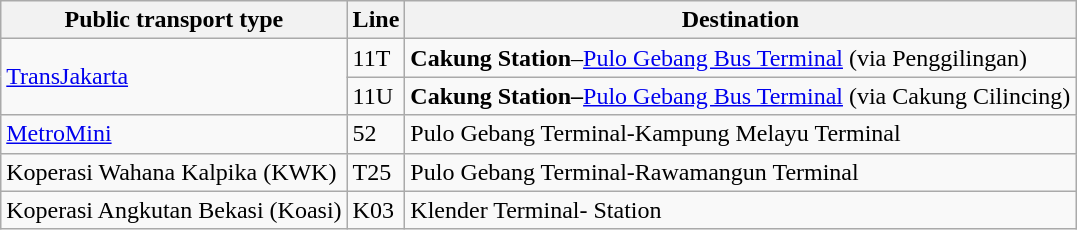<table class="wikitable">
<tr>
<th>Public transport type</th>
<th>Line</th>
<th>Destination</th>
</tr>
<tr>
<td rowspan="2"><a href='#'>TransJakarta</a></td>
<td>11T</td>
<td><strong>Cakung Station</strong>–<a href='#'>Pulo Gebang Bus Terminal</a> (via Penggilingan)</td>
</tr>
<tr>
<td>11U</td>
<td><strong>Cakung Station–</strong><a href='#'>Pulo Gebang Bus Terminal</a> (via Cakung Cilincing)</td>
</tr>
<tr>
<td><a href='#'>MetroMini</a></td>
<td>52</td>
<td>Pulo Gebang Terminal-Kampung Melayu Terminal</td>
</tr>
<tr>
<td>Koperasi Wahana Kalpika (KWK)</td>
<td>T25</td>
<td>Pulo Gebang Terminal-Rawamangun Terminal</td>
</tr>
<tr>
<td>Koperasi Angkutan Bekasi (Koasi) </td>
<td>K03</td>
<td>Klender Terminal- Station</td>
</tr>
</table>
